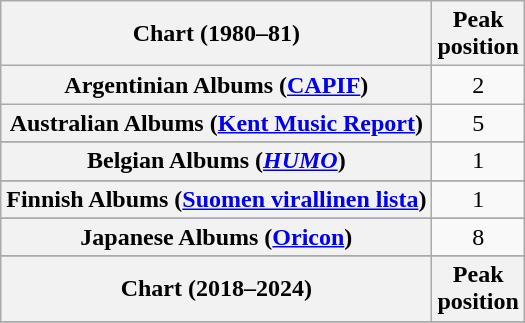<table class="wikitable sortable plainrowheaders" style="text-align:center;">
<tr>
<th scope="col">Chart (1980–81)</th>
<th scope="col">Peak<br>position</th>
</tr>
<tr>
<th scope="row">Argentinian Albums (<a href='#'>CAPIF</a>)</th>
<td>2</td>
</tr>
<tr>
<th scope="row">Australian Albums (<a href='#'>Kent Music Report</a>)</th>
<td>5</td>
</tr>
<tr>
</tr>
<tr>
<th scope="row">Belgian Albums (<em><a href='#'>HUMO</a></em>)</th>
<td>1</td>
</tr>
<tr>
</tr>
<tr>
</tr>
<tr>
<th scope="row">Finnish Albums (<a href='#'>Suomen virallinen lista</a>)</th>
<td style="text-align:center;">1</td>
</tr>
<tr>
</tr>
<tr>
<th scope="row">Japanese Albums (<a href='#'>Oricon</a>)</th>
<td>8</td>
</tr>
<tr>
</tr>
<tr>
</tr>
<tr>
</tr>
<tr>
</tr>
<tr>
</tr>
<tr>
<th scope="col">Chart (2018–2024)</th>
<th scope="col">Peak<br>position</th>
</tr>
<tr>
</tr>
<tr>
</tr>
<tr>
</tr>
<tr>
</tr>
<tr>
</tr>
<tr>
</tr>
<tr>
</tr>
</table>
